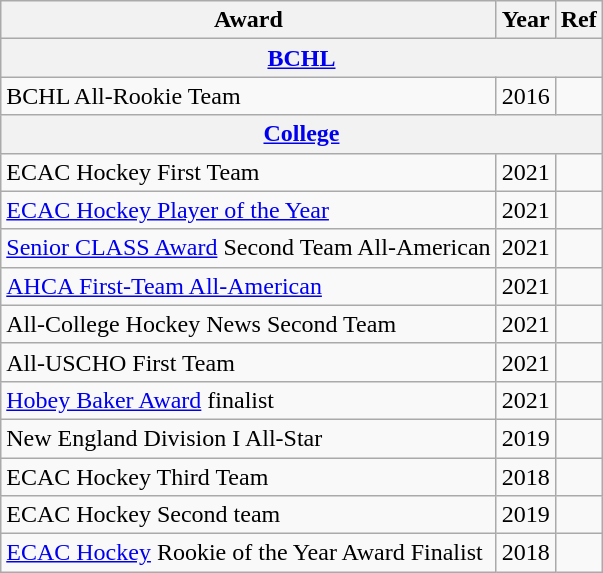<table class="wikitable">
<tr>
<th>Award</th>
<th>Year</th>
<th>Ref</th>
</tr>
<tr>
<th colspan="3"><a href='#'>BCHL</a></th>
</tr>
<tr>
<td>BCHL All-Rookie Team</td>
<td>2016</td>
<td></td>
</tr>
<tr>
<th colspan="3"><a href='#'>College</a></th>
</tr>
<tr>
<td>ECAC Hockey First Team</td>
<td>2021</td>
<td></td>
</tr>
<tr>
<td><a href='#'>ECAC Hockey Player of the Year</a></td>
<td>2021</td>
<td></td>
</tr>
<tr>
<td><a href='#'>Senior CLASS Award</a> Second Team All-American</td>
<td>2021</td>
<td></td>
</tr>
<tr>
<td><a href='#'>AHCA First-Team All-American</a></td>
<td>2021</td>
<td></td>
</tr>
<tr>
<td>All-College Hockey News Second Team</td>
<td>2021</td>
<td></td>
</tr>
<tr>
<td>All-USCHO First Team</td>
<td>2021</td>
<td></td>
</tr>
<tr>
<td><a href='#'>Hobey Baker Award</a> finalist</td>
<td>2021</td>
<td></td>
</tr>
<tr>
<td>New England Division I All-Star</td>
<td>2019</td>
<td></td>
</tr>
<tr>
<td>ECAC Hockey Third Team</td>
<td>2018</td>
<td></td>
</tr>
<tr>
<td>ECAC Hockey Second team</td>
<td>2019</td>
<td></td>
</tr>
<tr>
<td><a href='#'>ECAC Hockey</a> Rookie of the Year Award Finalist</td>
<td>2018</td>
<td></td>
</tr>
</table>
